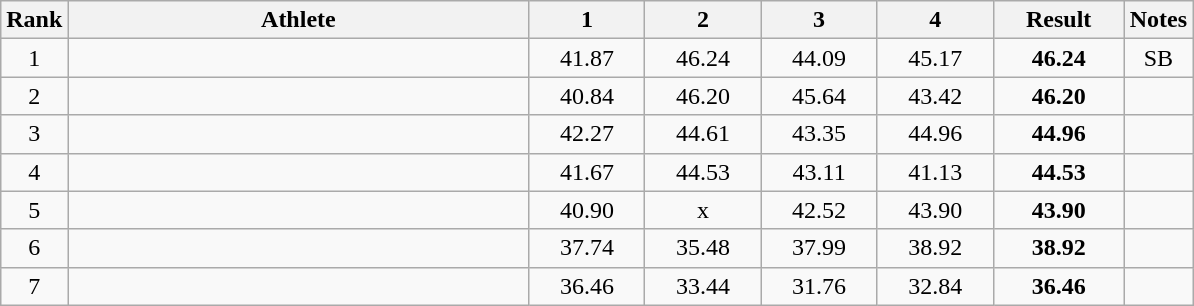<table class="wikitable" style="text-align:center">
<tr>
<th>Rank</th>
<th width=300>Athlete</th>
<th width=70>1</th>
<th width=70>2</th>
<th width=70>3</th>
<th width=70>4</th>
<th width=80>Result</th>
<th>Notes</th>
</tr>
<tr>
<td>1</td>
<td align=left></td>
<td>41.87</td>
<td>46.24</td>
<td>44.09</td>
<td>45.17</td>
<td><strong>46.24</strong></td>
<td>SB</td>
</tr>
<tr>
<td>2</td>
<td align=left></td>
<td>40.84</td>
<td>46.20</td>
<td>45.64</td>
<td>43.42</td>
<td><strong>46.20</strong></td>
<td></td>
</tr>
<tr>
<td>3</td>
<td align=left></td>
<td>42.27</td>
<td>44.61</td>
<td>43.35</td>
<td>44.96</td>
<td><strong>44.96</strong></td>
<td></td>
</tr>
<tr>
<td>4</td>
<td align=left></td>
<td>41.67</td>
<td>44.53</td>
<td>43.11</td>
<td>41.13</td>
<td><strong>44.53</strong></td>
<td></td>
</tr>
<tr>
<td>5</td>
<td align=left></td>
<td>40.90</td>
<td>x</td>
<td>42.52</td>
<td>43.90</td>
<td><strong>43.90</strong></td>
<td></td>
</tr>
<tr>
<td>6</td>
<td align=left></td>
<td>37.74</td>
<td>35.48</td>
<td>37.99</td>
<td>38.92</td>
<td><strong>38.92</strong></td>
<td></td>
</tr>
<tr>
<td>7</td>
<td align=left></td>
<td>36.46</td>
<td>33.44</td>
<td>31.76</td>
<td>32.84</td>
<td><strong>36.46</strong></td>
<td></td>
</tr>
</table>
